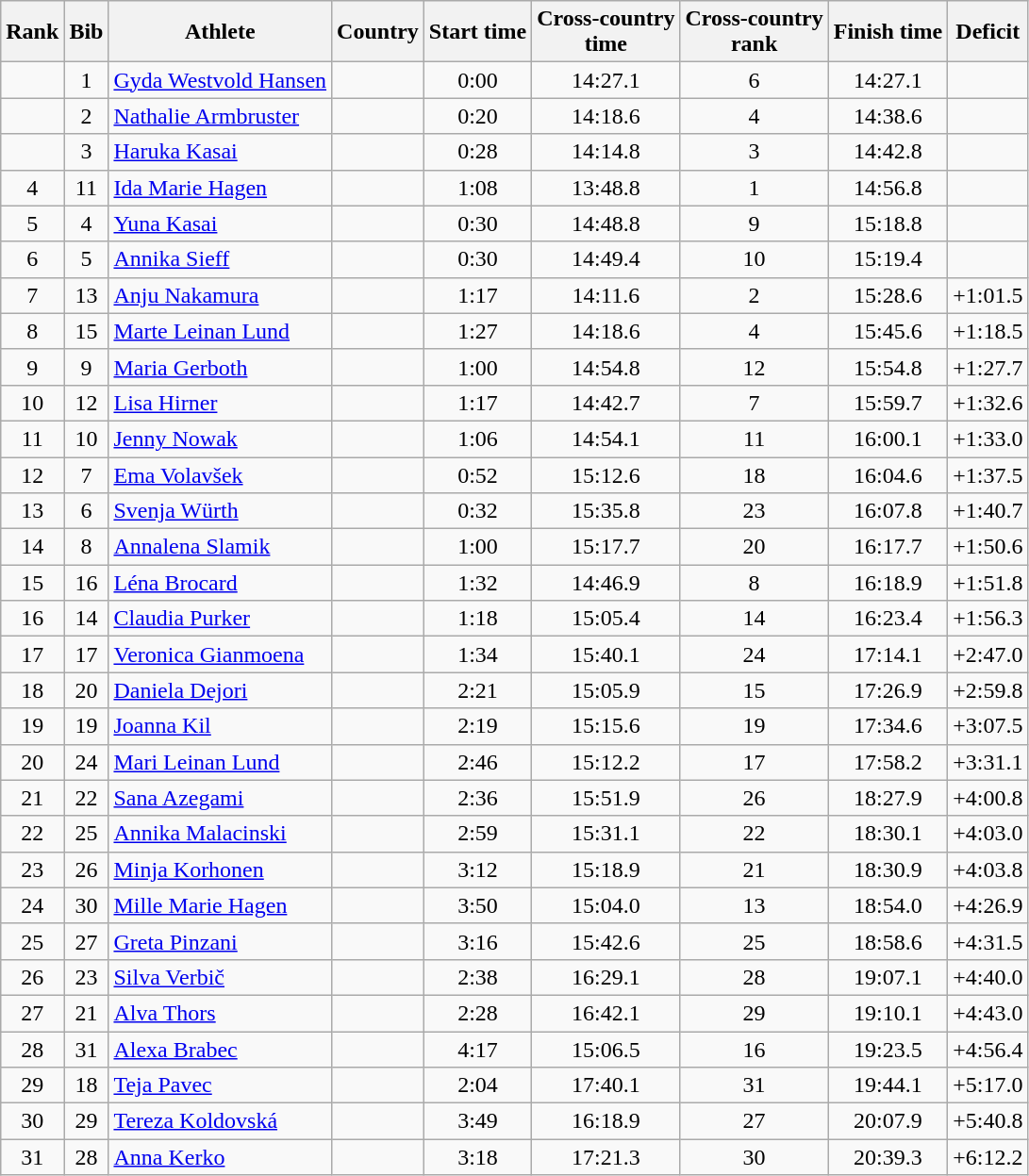<table class="wikitable sortable" style="text-align:center">
<tr>
<th>Rank</th>
<th>Bib</th>
<th>Athlete</th>
<th>Country</th>
<th>Start time</th>
<th>Cross-country<br>time</th>
<th>Cross-country<br>rank</th>
<th>Finish time</th>
<th>Deficit</th>
</tr>
<tr>
<td></td>
<td>1</td>
<td align=left><a href='#'>Gyda Westvold Hansen</a></td>
<td align=left></td>
<td>0:00</td>
<td>14:27.1</td>
<td>6</td>
<td>14:27.1</td>
<td></td>
</tr>
<tr>
<td></td>
<td>2</td>
<td align=left><a href='#'>Nathalie Armbruster</a></td>
<td align=left></td>
<td>0:20</td>
<td>14:18.6</td>
<td>4</td>
<td>14:38.6</td>
<td></td>
</tr>
<tr>
<td></td>
<td>3</td>
<td align=left><a href='#'>Haruka Kasai</a></td>
<td align=left></td>
<td>0:28</td>
<td>14:14.8</td>
<td>3</td>
<td>14:42.8</td>
<td></td>
</tr>
<tr>
<td>4</td>
<td>11</td>
<td align=left><a href='#'>Ida Marie Hagen</a></td>
<td align=left></td>
<td>1:08</td>
<td>13:48.8</td>
<td>1</td>
<td>14:56.8</td>
<td></td>
</tr>
<tr>
<td>5</td>
<td>4</td>
<td align=left><a href='#'>Yuna Kasai</a></td>
<td align=left></td>
<td>0:30</td>
<td>14:48.8</td>
<td>9</td>
<td>15:18.8</td>
<td></td>
</tr>
<tr>
<td>6</td>
<td>5</td>
<td align=left><a href='#'>Annika Sieff</a></td>
<td align=left></td>
<td>0:30</td>
<td>14:49.4</td>
<td>10</td>
<td>15:19.4</td>
<td></td>
</tr>
<tr>
<td>7</td>
<td>13</td>
<td align=left><a href='#'>Anju Nakamura</a></td>
<td align=left></td>
<td>1:17</td>
<td>14:11.6</td>
<td>2</td>
<td>15:28.6</td>
<td>+1:01.5</td>
</tr>
<tr>
<td>8</td>
<td>15</td>
<td align=left><a href='#'>Marte Leinan Lund</a></td>
<td align=left></td>
<td>1:27</td>
<td>14:18.6</td>
<td>4</td>
<td>15:45.6</td>
<td>+1:18.5</td>
</tr>
<tr>
<td>9</td>
<td>9</td>
<td align=left><a href='#'>Maria Gerboth</a></td>
<td align=left></td>
<td>1:00</td>
<td>14:54.8</td>
<td>12</td>
<td>15:54.8</td>
<td>+1:27.7</td>
</tr>
<tr>
<td>10</td>
<td>12</td>
<td align=left><a href='#'>Lisa Hirner</a></td>
<td align=left></td>
<td>1:17</td>
<td>14:42.7</td>
<td>7</td>
<td>15:59.7</td>
<td>+1:32.6</td>
</tr>
<tr>
<td>11</td>
<td>10</td>
<td align=left><a href='#'>Jenny Nowak</a></td>
<td align=left></td>
<td>1:06</td>
<td>14:54.1</td>
<td>11</td>
<td>16:00.1</td>
<td>+1:33.0</td>
</tr>
<tr>
<td>12</td>
<td>7</td>
<td align=left><a href='#'>Ema Volavšek</a></td>
<td align=left></td>
<td>0:52</td>
<td>15:12.6</td>
<td>18</td>
<td>16:04.6</td>
<td>+1:37.5</td>
</tr>
<tr>
<td>13</td>
<td>6</td>
<td align=left><a href='#'>Svenja Würth</a></td>
<td align=left></td>
<td>0:32</td>
<td>15:35.8</td>
<td>23</td>
<td>16:07.8</td>
<td>+1:40.7</td>
</tr>
<tr>
<td>14</td>
<td>8</td>
<td align=left><a href='#'>Annalena Slamik</a></td>
<td align=left></td>
<td>1:00</td>
<td>15:17.7</td>
<td>20</td>
<td>16:17.7</td>
<td>+1:50.6</td>
</tr>
<tr>
<td>15</td>
<td>16</td>
<td align=left><a href='#'>Léna Brocard</a></td>
<td align=left></td>
<td>1:32</td>
<td>14:46.9</td>
<td>8</td>
<td>16:18.9</td>
<td>+1:51.8</td>
</tr>
<tr>
<td>16</td>
<td>14</td>
<td align=left><a href='#'>Claudia Purker</a></td>
<td align=left></td>
<td>1:18</td>
<td>15:05.4</td>
<td>14</td>
<td>16:23.4</td>
<td>+1:56.3</td>
</tr>
<tr>
<td>17</td>
<td>17</td>
<td align=left><a href='#'>Veronica Gianmoena</a></td>
<td align=left></td>
<td>1:34</td>
<td>15:40.1</td>
<td>24</td>
<td>17:14.1</td>
<td>+2:47.0</td>
</tr>
<tr>
<td>18</td>
<td>20</td>
<td align=left><a href='#'>Daniela Dejori</a></td>
<td align=left></td>
<td>2:21</td>
<td>15:05.9</td>
<td>15</td>
<td>17:26.9</td>
<td>+2:59.8</td>
</tr>
<tr>
<td>19</td>
<td>19</td>
<td align=left><a href='#'>Joanna Kil</a></td>
<td align=left></td>
<td>2:19</td>
<td>15:15.6</td>
<td>19</td>
<td>17:34.6</td>
<td>+3:07.5</td>
</tr>
<tr>
<td>20</td>
<td>24</td>
<td align=left><a href='#'>Mari Leinan Lund</a></td>
<td align=left></td>
<td>2:46</td>
<td>15:12.2</td>
<td>17</td>
<td>17:58.2</td>
<td>+3:31.1</td>
</tr>
<tr>
<td>21</td>
<td>22</td>
<td align=left><a href='#'>Sana Azegami</a></td>
<td align=left></td>
<td>2:36</td>
<td>15:51.9</td>
<td>26</td>
<td>18:27.9</td>
<td>+4:00.8</td>
</tr>
<tr>
<td>22</td>
<td>25</td>
<td align=left><a href='#'>Annika Malacinski</a></td>
<td align=left></td>
<td>2:59</td>
<td>15:31.1</td>
<td>22</td>
<td>18:30.1</td>
<td>+4:03.0</td>
</tr>
<tr>
<td>23</td>
<td>26</td>
<td align=left><a href='#'>Minja Korhonen</a></td>
<td align=left></td>
<td>3:12</td>
<td>15:18.9</td>
<td>21</td>
<td>18:30.9</td>
<td>+4:03.8</td>
</tr>
<tr>
<td>24</td>
<td>30</td>
<td align=left><a href='#'>Mille Marie Hagen</a></td>
<td align=left></td>
<td>3:50</td>
<td>15:04.0</td>
<td>13</td>
<td>18:54.0</td>
<td>+4:26.9</td>
</tr>
<tr>
<td>25</td>
<td>27</td>
<td align=left><a href='#'>Greta Pinzani</a></td>
<td align=left></td>
<td>3:16</td>
<td>15:42.6</td>
<td>25</td>
<td>18:58.6</td>
<td>+4:31.5</td>
</tr>
<tr>
<td>26</td>
<td>23</td>
<td align=left><a href='#'>Silva Verbič</a></td>
<td align=left></td>
<td>2:38</td>
<td>16:29.1</td>
<td>28</td>
<td>19:07.1</td>
<td>+4:40.0</td>
</tr>
<tr>
<td>27</td>
<td>21</td>
<td align=left><a href='#'>Alva Thors</a></td>
<td align=left></td>
<td>2:28</td>
<td>16:42.1</td>
<td>29</td>
<td>19:10.1</td>
<td>+4:43.0</td>
</tr>
<tr>
<td>28</td>
<td>31</td>
<td align=left><a href='#'>Alexa Brabec</a></td>
<td align=left></td>
<td>4:17</td>
<td>15:06.5</td>
<td>16</td>
<td>19:23.5</td>
<td>+4:56.4</td>
</tr>
<tr>
<td>29</td>
<td>18</td>
<td align=left><a href='#'>Teja Pavec</a></td>
<td align=left></td>
<td>2:04</td>
<td>17:40.1</td>
<td>31</td>
<td>19:44.1</td>
<td>+5:17.0</td>
</tr>
<tr>
<td>30</td>
<td>29</td>
<td align=left><a href='#'>Tereza Koldovská</a></td>
<td align=left></td>
<td>3:49</td>
<td>16:18.9</td>
<td>27</td>
<td>20:07.9</td>
<td>+5:40.8</td>
</tr>
<tr>
<td>31</td>
<td>28</td>
<td align=left><a href='#'>Anna Kerko</a></td>
<td align=left></td>
<td>3:18</td>
<td>17:21.3</td>
<td>30</td>
<td>20:39.3</td>
<td>+6:12.2</td>
</tr>
</table>
